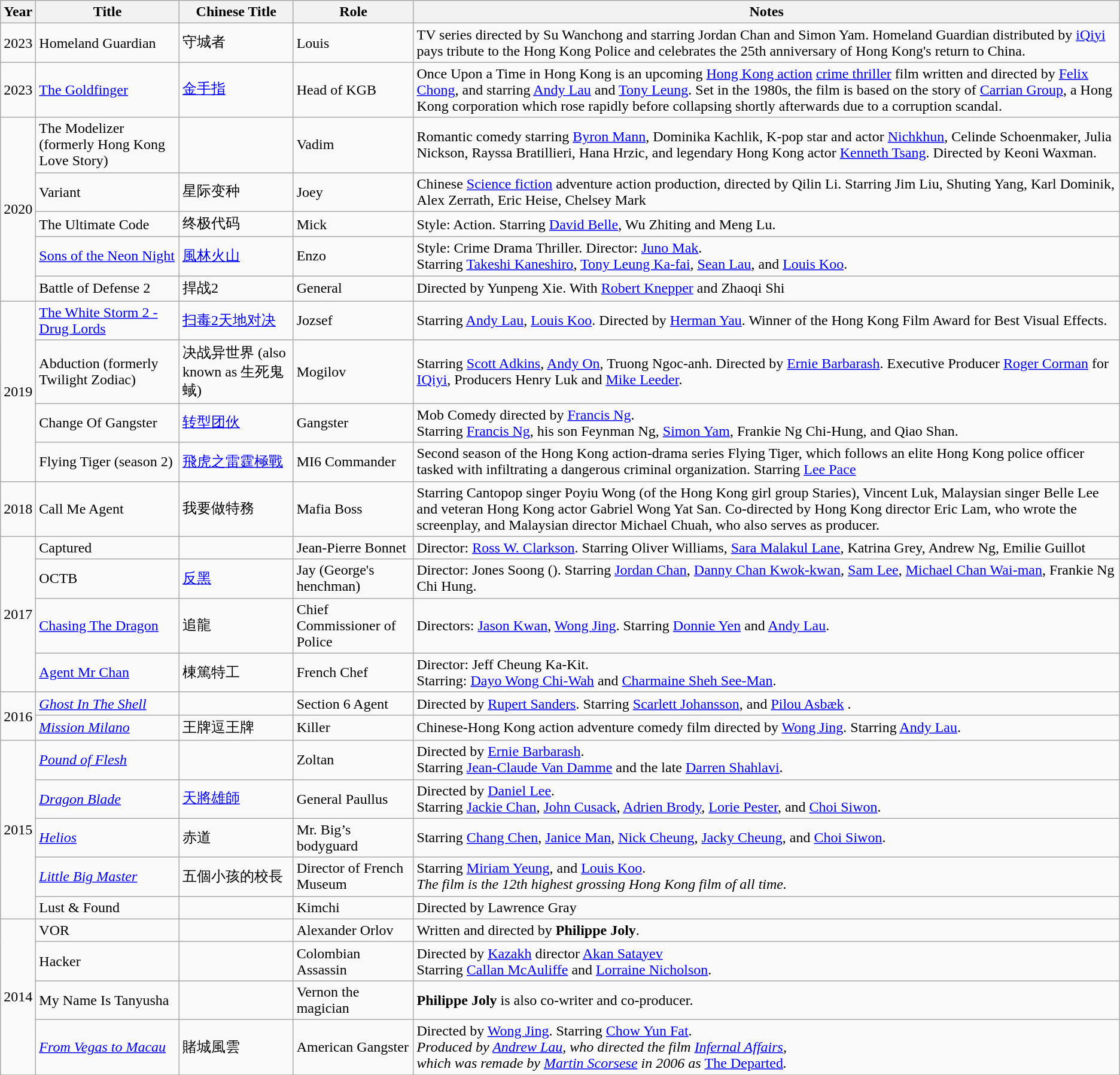<table class = "sortable wikitable">
<tr>
<th>Year</th>
<th>Title</th>
<th>Chinese Title</th>
<th>Role</th>
<th class = "unsortable">Notes</th>
</tr>
<tr>
<td>2023</td>
<td>Homeland Guardian</td>
<td>守城者</td>
<td>Louis</td>
<td>TV series directed by Su Wanchong and starring Jordan Chan and Simon Yam. Homeland Guardian distributed by <a href='#'>iQiyi</a> pays tribute to the Hong Kong Police and celebrates the 25th anniversary of Hong Kong's return to China.</td>
</tr>
<tr>
<td>2023</td>
<td><a href='#'>The Goldfinger</a></td>
<td><a href='#'>金手指</a></td>
<td>Head of KGB</td>
<td>Once Upon a Time in Hong Kong is an upcoming <a href='#'>Hong Kong action</a> <a href='#'>crime thriller</a> film written and directed by <a href='#'>Felix Chong</a>, and starring <a href='#'>Andy Lau</a> and <a href='#'>Tony Leung</a>. Set in the 1980s, the film is based on the story of <a href='#'>Carrian Group</a>, a Hong Kong corporation which rose rapidly before collapsing shortly afterwards due to a corruption scandal.</td>
</tr>
<tr>
<td rowspan="5">2020</td>
<td>The Modelizer (formerly Hong Kong Love Story)</td>
<td></td>
<td>Vadim</td>
<td>Romantic comedy starring <a href='#'>Byron Mann</a>, Dominika Kachlik, K-pop star and actor <a href='#'>Nichkhun</a>, Celinde Schoenmaker, Julia Nickson, Rayssa Bratillieri, Hana Hrzic, and legendary Hong Kong actor <a href='#'>Kenneth Tsang</a>. Directed by Keoni Waxman.</td>
</tr>
<tr>
<td>Variant</td>
<td>星际变种</td>
<td>Joey</td>
<td>Chinese <a href='#'>Science fiction</a> adventure action production, directed by Qilin Li. Starring Jim Liu, Shuting Yang, Karl Dominik, Alex Zerrath, Eric Heise, Chelsey Mark </td>
</tr>
<tr>
<td>The Ultimate Code</td>
<td>终极代码</td>
<td>Mick</td>
<td>Style: Action. Starring <a href='#'>David Belle</a>, Wu Zhiting and Meng Lu.</td>
</tr>
<tr>
<td><a href='#'>Sons of the Neon Night</a></td>
<td><a href='#'>風林火山</a></td>
<td>Enzo</td>
<td>Style: Crime Drama Thriller. Director: <a href='#'>Juno Mak</a>.<br>Starring <a href='#'>Takeshi Kaneshiro</a>, <a href='#'>Tony Leung Ka-fai</a>, <a href='#'>Sean Lau</a>, and <a href='#'>Louis Koo</a>.</td>
</tr>
<tr>
<td>Battle of Defense 2</td>
<td>捍战2</td>
<td>General</td>
<td>Directed by Yunpeng Xie. With <a href='#'>Robert Knepper</a> and Zhaoqi Shi </td>
</tr>
<tr>
<td rowspan="4">2019</td>
<td><a href='#'>The White Storm 2 - Drug Lords</a></td>
<td><a href='#'>扫毒2天地对决</a></td>
<td>Jozsef</td>
<td>Starring <a href='#'>Andy Lau</a>, <a href='#'>Louis Koo</a>. Directed by <a href='#'>Herman Yau</a>. Winner of the Hong Kong Film Award for Best Visual Effects.</td>
</tr>
<tr>
<td>Abduction (formerly Twilight Zodiac)</td>
<td>决战异世界 (also known as 生死鬼蜮)</td>
<td>Mogilov</td>
<td>Starring <a href='#'>Scott Adkins</a>, <a href='#'>Andy On</a>, Truong Ngoc-anh. Directed by <a href='#'>Ernie Barbarash</a>. Executive Producer <a href='#'>Roger Corman</a> for <a href='#'>IQiyi</a>, Producers Henry Luk and <a href='#'>Mike Leeder</a>.</td>
</tr>
<tr>
<td>Change Of Gangster</td>
<td><a href='#'>转型团伙</a></td>
<td>Gangster</td>
<td>Mob Comedy directed by <a href='#'>Francis Ng</a>.<br>Starring <a href='#'>Francis Ng</a>, his son Feynman Ng, <a href='#'>Simon Yam</a>, Frankie Ng Chi-Hung, and Qiao Shan.</td>
</tr>
<tr>
<td>Flying Tiger (season 2)</td>
<td><a href='#'>飛虎之雷霆極戰</a></td>
<td>MI6 Commander</td>
<td>Second season of the Hong Kong action-drama series Flying Tiger, which follows an elite Hong Kong police officer tasked with infiltrating a dangerous criminal organization. Starring <a href='#'>Lee Pace</a></td>
</tr>
<tr>
<td>2018</td>
<td>Call Me Agent</td>
<td>我要做特務</td>
<td>Mafia Boss</td>
<td>Starring Cantopop singer Poyiu Wong (of the Hong Kong girl group Staries), Vincent Luk, Malaysian singer Belle Lee and veteran Hong Kong actor Gabriel Wong Yat San. Co-directed by Hong Kong director Eric Lam, who wrote the screenplay, and Malaysian director Michael Chuah, who also serves as producer.</td>
</tr>
<tr>
<td rowspan="4">2017</td>
<td>Captured</td>
<td></td>
<td>Jean-Pierre Bonnet</td>
<td>Director: <a href='#'>Ross W. Clarkson</a>. Starring Oliver Williams, <a href='#'>Sara Malakul Lane</a>, Katrina Grey, Andrew Ng, Emilie Guillot</td>
</tr>
<tr>
<td>OCTB</td>
<td><a href='#'>反黑</a></td>
<td>Jay (George's henchman)</td>
<td>Director: Jones Soong (). Starring <a href='#'>Jordan Chan</a>, <a href='#'>Danny Chan Kwok-kwan</a>, <a href='#'>Sam Lee</a>, <a href='#'>Michael Chan Wai-man</a>, Frankie Ng Chi Hung.</td>
</tr>
<tr>
<td><a href='#'>Chasing The Dragon</a></td>
<td>追龍</td>
<td>Chief Commissioner of Police</td>
<td>Directors: <a href='#'>Jason Kwan</a>, <a href='#'>Wong Jing</a>. Starring <a href='#'>Donnie Yen</a> and <a href='#'>Andy Lau</a>.</td>
</tr>
<tr>
<td><a href='#'>Agent Mr Chan</a></td>
<td>棟篤特工</td>
<td>French Chef</td>
<td>Director: Jeff Cheung Ka-Kit.<br>Starring: <a href='#'>Dayo Wong Chi-Wah</a> and <a href='#'>Charmaine Sheh See-Man</a>.</td>
</tr>
<tr>
<td rowspan="2">2016</td>
<td><em><a href='#'>Ghost In The Shell</a></em></td>
<td></td>
<td>Section 6 Agent</td>
<td>Directed by <a href='#'>Rupert Sanders</a>. Starring <a href='#'>Scarlett Johansson</a>, and <a href='#'>Pilou Asbæk</a> .</td>
</tr>
<tr>
<td><em><a href='#'>Mission Milano</a></em></td>
<td>王牌逗王牌</td>
<td>Killer</td>
<td>Chinese-Hong Kong action adventure comedy film directed by <a href='#'>Wong Jing</a>. Starring <a href='#'>Andy Lau</a>.</td>
</tr>
<tr>
<td rowspan="5">2015</td>
<td><em><a href='#'>Pound of Flesh</a></em></td>
<td></td>
<td>Zoltan</td>
<td>Directed by <a href='#'>Ernie Barbarash</a>.<br>Starring <a href='#'>Jean-Claude Van Damme</a>  and the late <a href='#'>Darren Shahlavi</a>.</td>
</tr>
<tr>
<td><em><a href='#'>Dragon Blade</a></em></td>
<td><a href='#'>天將雄師</a></td>
<td>General Paullus</td>
<td>Directed by <a href='#'>Daniel Lee</a>.<br>Starring <a href='#'>Jackie Chan</a>, <a href='#'>John Cusack</a>, <a href='#'>Adrien Brody</a>, <a href='#'>Lorie Pester</a>, and <a href='#'>Choi Siwon</a>.</td>
</tr>
<tr>
<td><em><a href='#'>Helios</a></em></td>
<td>赤道</td>
<td>Mr. Big’s bodyguard</td>
<td>Starring <a href='#'>Chang Chen</a>, <a href='#'>Janice Man</a>, <a href='#'>Nick Cheung</a>, <a href='#'>Jacky Cheung</a>, and <a href='#'>Choi Siwon</a>.</td>
</tr>
<tr>
<td><em><a href='#'>Little Big Master</a></em></td>
<td>五個小孩的校長</td>
<td>Director of French Museum</td>
<td>Starring <a href='#'>Miriam Yeung</a>, and <a href='#'>Louis Koo</a>.<br><em>The film is the 12th highest grossing Hong Kong film of all time.</em></td>
</tr>
<tr>
<td>Lust & Found</td>
<td></td>
<td>Kimchi</td>
<td>Directed by Lawrence Gray</td>
</tr>
<tr>
<td rowspan="4">2014</td>
<td>VOR</td>
<td></td>
<td>Alexander Orlov</td>
<td>Written and directed by <strong>Philippe Joly</strong>.</td>
</tr>
<tr>
<td>Hacker</td>
<td></td>
<td>Colombian Assassin</td>
<td>Directed by <a href='#'>Kazakh</a> director <a href='#'>Akan Satayev</a><br>Starring <a href='#'>Callan McAuliffe</a> and <a href='#'>Lorraine Nicholson</a>.</td>
</tr>
<tr>
<td>My Name Is Tanyusha</td>
<td></td>
<td>Vernon the magician</td>
<td><strong>Philippe Joly</strong> is also co-writer and co-producer.</td>
</tr>
<tr>
<td><em><a href='#'>From Vegas to Macau</a></em></td>
<td>賭城風雲</td>
<td>American Gangster</td>
<td>Directed by <a href='#'>Wong Jing</a>. Starring <a href='#'>Chow Yun Fat</a>.<br><em>Produced by <a href='#'>Andrew Lau</a>, who directed the film <a href='#'>Infernal Affairs</a>, <br>which was remade by <a href='#'>Martin Scorsese</a> in 2006 as </em><a href='#'>The Departed</a><em>.</em></td>
</tr>
<tr>
</tr>
</table>
